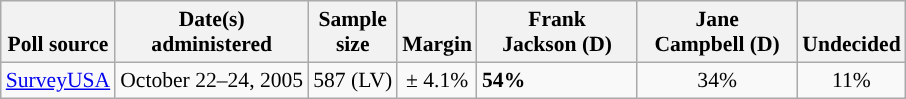<table class="wikitable" style="font-size:90%">
<tr valign=bottom>
<th>Poll source</th>
<th>Date(s)<br>administered</th>
<th>Sample<br>size</th>
<th>Margin<br></th>
<th style="width:100px;">Frank<br>Jackson (D)</th>
<th style="width:100px;">Jane<br>Campbell (D)</th>
<th>Undecided</th>
</tr>
<tr>
<td><a href='#'>SurveyUSA</a></td>
<td align=center>October 22–24, 2005</td>
<td align=center>587 (LV)</td>
<td align=center>± 4.1%</td>
<td><strong>54%</strong></td>
<td align=center>34%</td>
<td align=center>11%</td>
</tr>
</table>
